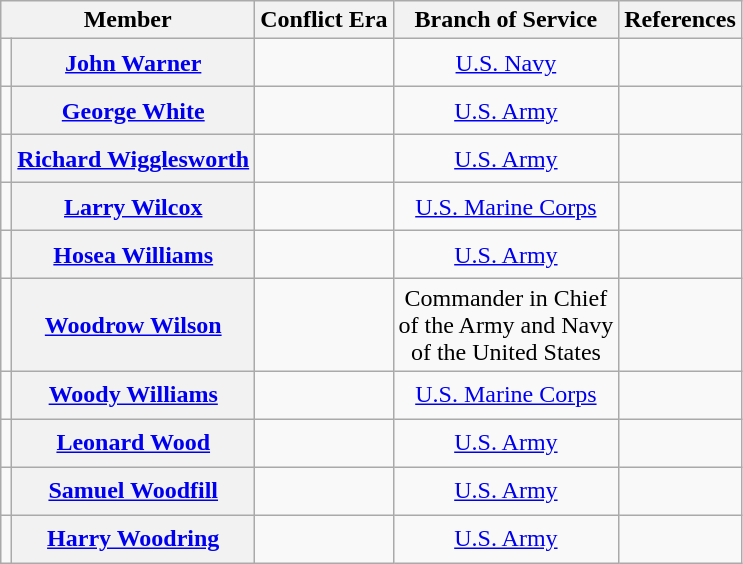<table class=wikitable style="text-align:center">
<tr>
<th scope="col" colspan="2">Member</th>
<th scope="col">Conflict Era</th>
<th scope="col">Branch of Service</th>
<th scope="col">References</th>
</tr>
<tr style="height:2em;">
<td></td>
<th scope="row"><a href='#'>John Warner</a></th>
<td></td>
<td><a href='#'>U.S. Navy</a></td>
<td></td>
</tr>
<tr style="height:2em;">
<td></td>
<th scope="row"><a href='#'>George White</a></th>
<td></td>
<td><a href='#'>U.S. Army</a></td>
<td></td>
</tr>
<tr style="height:2em;">
<td></td>
<th scope="row"><a href='#'>Richard Wigglesworth</a></th>
<td></td>
<td><a href='#'>U.S. Army</a></td>
<td></td>
</tr>
<tr style="height:2em;">
<td></td>
<th scope="row"><a href='#'>Larry Wilcox</a></th>
<td></td>
<td><a href='#'>U.S. Marine Corps</a></td>
<td></td>
</tr>
<tr style="height:2em;">
<td></td>
<th scope="row"><a href='#'>Hosea Williams</a></th>
<td></td>
<td><a href='#'>U.S. Army</a></td>
<td></td>
</tr>
<tr style="height:2em;">
<td></td>
<th scope="row"><a href='#'>Woodrow Wilson</a></th>
<td></td>
<td>Commander in Chief<br>of the Army and Navy<br>of the United States</td>
<td></td>
</tr>
<tr style="height:2em;">
<td></td>
<th scope="row"><a href='#'>Woody Williams</a></th>
<td></td>
<td><a href='#'>U.S. Marine Corps</a></td>
<td></td>
</tr>
<tr style="height:2em;">
<td></td>
<th scope="row"><a href='#'>Leonard Wood</a></th>
<td></td>
<td><a href='#'>U.S. Army</a></td>
<td></td>
</tr>
<tr style="height:2em;">
<td></td>
<th scope="row"><a href='#'>Samuel Woodfill</a></th>
<td></td>
<td><a href='#'>U.S. Army</a></td>
<td></td>
</tr>
<tr style="height:2em;">
<td></td>
<th scope="row"><a href='#'>Harry Woodring</a></th>
<td></td>
<td><a href='#'>U.S. Army</a></td>
<td></td>
</tr>
</table>
